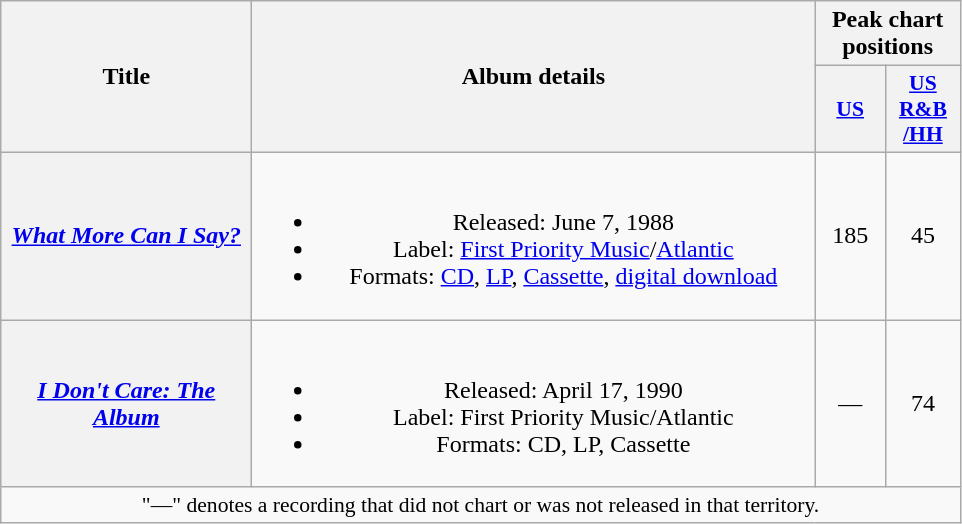<table class="wikitable plainrowheaders" style="text-align:center;" border="1">
<tr>
<th scope="col" rowspan="2" style="width:10em;">Title</th>
<th scope="col" rowspan="2" style="width:23em;">Album details</th>
<th scope="col" colspan="2">Peak chart positions</th>
</tr>
<tr>
<th scope="col" style="width:2.8em;font-size:90%;"><a href='#'>US</a><br></th>
<th scope="col" style="width:3em;font-size:90%;"><a href='#'>US<br>R&B<br>/HH</a><br></th>
</tr>
<tr>
<th scope="row"><em><a href='#'>What More Can I Say?</a></em></th>
<td><br><ul><li>Released: June 7, 1988</li><li>Label: <a href='#'>First Priority Music</a>/<a href='#'>Atlantic</a></li><li>Formats: <a href='#'>CD</a>, <a href='#'>LP</a>, <a href='#'>Cassette</a>, <a href='#'>digital download</a></li></ul></td>
<td align="center">185</td>
<td align="center">45</td>
</tr>
<tr>
<th scope="row"><em><a href='#'>I Don't Care: The Album</a></em></th>
<td><br><ul><li>Released: April 17, 1990</li><li>Label: First Priority Music/Atlantic</li><li>Formats: CD, LP, Cassette</li></ul></td>
<td align="center">—</td>
<td align="center">74</td>
</tr>
<tr>
<td colspan="4" style="font-size:90%">"—" denotes a recording that did not chart or was not released in that territory.</td>
</tr>
</table>
